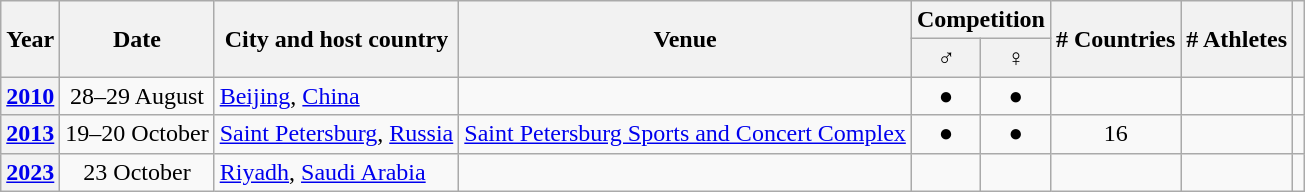<table class="wikitable" style="text-align:center;">
<tr>
<th rowspan=2>Year</th>
<th rowspan=2>Date</th>
<th rowspan=2>City and host country</th>
<th rowspan=2>Venue</th>
<th colspan=2>Competition</th>
<th rowspan=2># Countries</th>
<th rowspan=2># Athletes</th>
<th rowspan=2></th>
</tr>
<tr>
<th>♂</th>
<th>♀</th>
</tr>
<tr>
<th><a href='#'>2010</a><br></th>
<td>28–29 August</td>
<td align=left> <a href='#'>Beijing</a>, <a href='#'>China</a></td>
<td></td>
<td>●</td>
<td>●</td>
<td></td>
<td></td>
<td></td>
</tr>
<tr>
<th><a href='#'>2013</a><br><em></em></th>
<td>19–20 October</td>
<td align=left> <a href='#'>Saint Petersburg</a>, <a href='#'>Russia</a></td>
<td align=left><a href='#'>Saint Petersburg Sports and Concert Complex</a></td>
<td>●</td>
<td>●</td>
<td>16</td>
<td></td>
<td></td>
</tr>
<tr>
<th><a href='#'>2023</a><br><em></em></th>
<td>23 October</td>
<td align=left> <a href='#'>Riyadh</a>, <a href='#'>Saudi Arabia</a></td>
<td align=left></td>
<td></td>
<td></td>
<td></td>
<td></td>
<td></td>
</tr>
</table>
